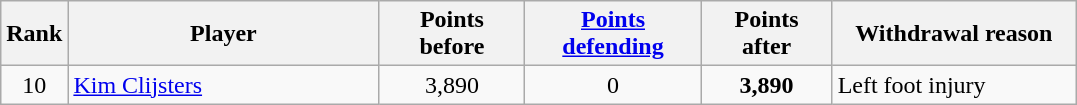<table class="wikitable sortable">
<tr>
<th style="width:30px;">Rank</th>
<th style="width:200px;">Player</th>
<th style="width:90px;">Points <br>before</th>
<th style="width:110px;"><a href='#'>Points <br>defending</a></th>
<th style="width:80px;">Points <br>after</th>
<th style="width:155px;">Withdrawal reason</th>
</tr>
<tr>
<td align=center>10</td>
<td> <a href='#'>Kim Clijsters</a></td>
<td align=center>3,890</td>
<td align=center>0</td>
<td align=center><strong>3,890</strong></td>
<td>Left foot injury</td>
</tr>
</table>
